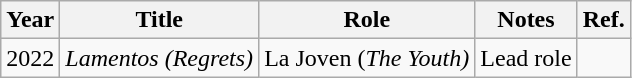<table class="wikitable">
<tr>
<th>Year</th>
<th>Title</th>
<th>Role</th>
<th>Notes</th>
<th>Ref.</th>
</tr>
<tr>
<td>2022</td>
<td><em>Lamentos (Regrets)</em></td>
<td>La Joven (<em>The Youth)</em></td>
<td>Lead role</td>
<td></td>
</tr>
</table>
